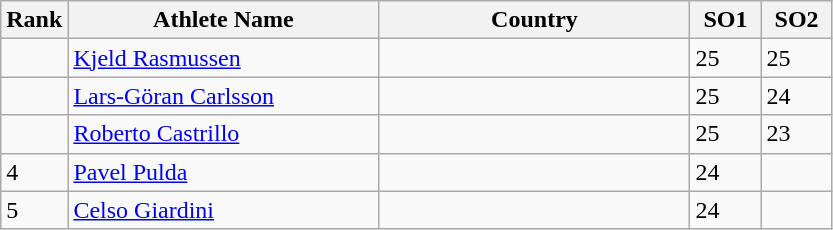<table class="wikitable">
<tr>
<th width=25>Rank</th>
<th width=200>Athlete Name</th>
<th width=200>Country</th>
<th width=40>SO1</th>
<th width=40>SO2</th>
</tr>
<tr>
<td></td>
<td><a href='#'>Kjeld Rasmussen</a></td>
<td></td>
<td>25</td>
<td>25</td>
</tr>
<tr>
<td></td>
<td><a href='#'>Lars-Göran Carlsson</a></td>
<td></td>
<td>25</td>
<td>24</td>
</tr>
<tr>
<td></td>
<td><a href='#'>Roberto Castrillo</a></td>
<td></td>
<td>25</td>
<td>23</td>
</tr>
<tr>
<td>4</td>
<td><a href='#'>Pavel Pulda</a></td>
<td></td>
<td>24</td>
<td></td>
</tr>
<tr>
<td>5</td>
<td><a href='#'>Celso Giardini</a></td>
<td></td>
<td>24</td>
<td></td>
</tr>
</table>
